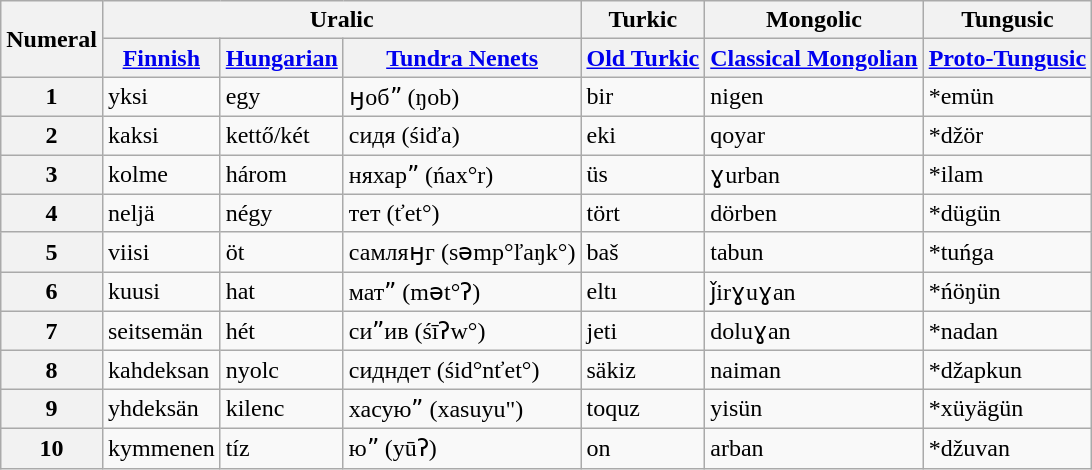<table class="wikitable">
<tr>
<th rowspan="2">Numeral</th>
<th colspan="3">Uralic</th>
<th>Turkic</th>
<th>Mongolic</th>
<th>Tungusic</th>
</tr>
<tr>
<th><a href='#'>Finnish</a></th>
<th><a href='#'>Hungarian</a></th>
<th><a href='#'>Tundra Nenets</a></th>
<th><a href='#'>Old Turkic</a></th>
<th><a href='#'>Classical Mongolian</a></th>
<th><a href='#'>Proto-Tungusic</a></th>
</tr>
<tr>
<th>1</th>
<td>yksi</td>
<td>egy</td>
<td>ӈобˮ (ŋob)</td>
<td>bir</td>
<td>nigen</td>
<td>*emün</td>
</tr>
<tr>
<th>2</th>
<td>kaksi</td>
<td>kettő/két</td>
<td>сидя (śiďa)</td>
<td>eki</td>
<td>qoyar</td>
<td>*džör</td>
</tr>
<tr>
<th>3</th>
<td>kolme</td>
<td>három</td>
<td>няхарˮ (ńax°r)</td>
<td>üs</td>
<td>ɣurban</td>
<td>*ilam</td>
</tr>
<tr>
<th>4</th>
<td>neljä</td>
<td>négy</td>
<td>тет (ťet°)</td>
<td>tört</td>
<td>dörben</td>
<td>*dügün</td>
</tr>
<tr>
<th>5</th>
<td>viisi</td>
<td>öt</td>
<td>самляӈг (səmp°ľaŋk°)</td>
<td>baš</td>
<td>tabun</td>
<td>*tuńga</td>
</tr>
<tr>
<th>6</th>
<td>kuusi</td>
<td>hat</td>
<td>матˮ (mət°ʔ)</td>
<td>eltı</td>
<td>ǰirɣuɣan</td>
<td>*ńöŋün</td>
</tr>
<tr>
<th>7</th>
<td>seitsemän</td>
<td>hét</td>
<td>сиˮив (śīʔw°)</td>
<td>jeti</td>
<td>doluɣan</td>
<td>*nadan</td>
</tr>
<tr>
<th>8</th>
<td>kahdeksan</td>
<td>nyolc</td>
<td>сидндет (śid°nťet°)</td>
<td>säkiz</td>
<td>naiman</td>
<td>*džapkun</td>
</tr>
<tr>
<th>9</th>
<td>yhdeksän</td>
<td>kilenc</td>
<td>хасуюˮ (xasuyu")</td>
<td>toquz</td>
<td>yisün</td>
<td>*xüyägün</td>
</tr>
<tr>
<th>10</th>
<td>kymmenen</td>
<td>tíz</td>
<td>юˮ (yūʔ)</td>
<td>on</td>
<td>arban</td>
<td>*džuvan</td>
</tr>
</table>
